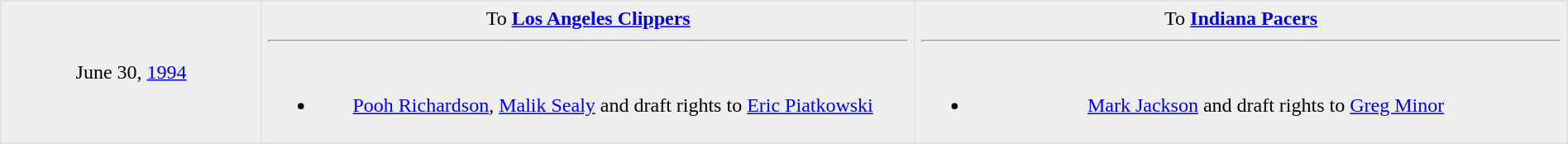<table border=1 style="border-collapse:collapse; text-align: center; width: 100%" bordercolor="#DFDFDF"  cellpadding="5">
<tr>
</tr>
<tr bgcolor="eeeeee">
<td style="width:12%">June 30, <a href='#'>1994</a></td>
<td style="width:30%" valign="top">To <strong><a href='#'>Los Angeles Clippers</a></strong><hr><br><ul><li><a href='#'>Pooh Richardson</a>, <a href='#'>Malik Sealy</a> and draft rights to <a href='#'>Eric Piatkowski</a></li></ul></td>
<td style="width:30%" valign="top">To <strong><a href='#'>Indiana Pacers</a></strong><hr><br><ul><li><a href='#'>Mark Jackson</a> and draft rights to <a href='#'>Greg Minor</a></li></ul></td>
</tr>
<tr>
</tr>
</table>
